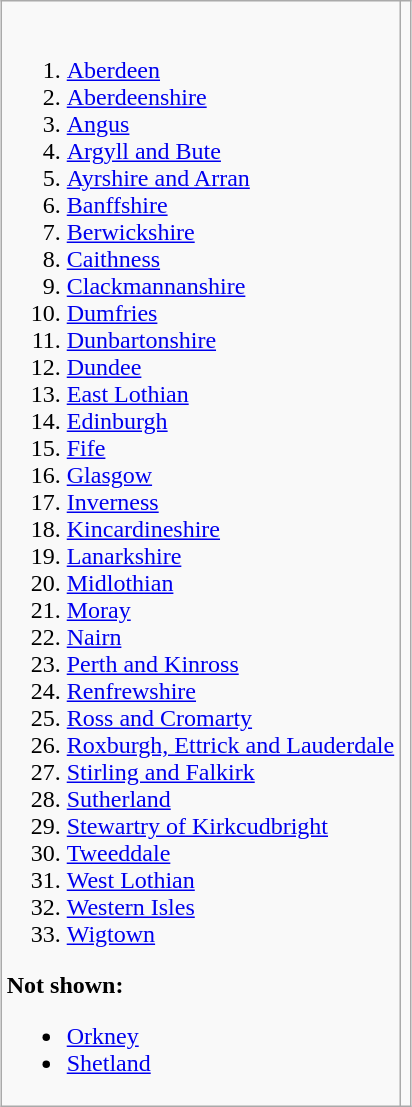<table class="wikitable" id="list" style="margin:auto; border-collapse:collapse;">
<tr>
<td><br><ol><li><a href='#'>Aberdeen</a></li><li><a href='#'>Aberdeenshire</a></li><li><a href='#'>Angus</a></li><li><a href='#'>Argyll and Bute</a></li><li><a href='#'>Ayrshire and Arran</a></li><li><a href='#'>Banffshire</a></li><li><a href='#'>Berwickshire</a></li><li><a href='#'>Caithness</a></li><li><a href='#'>Clackmannanshire</a></li><li><a href='#'>Dumfries</a></li><li><a href='#'>Dunbartonshire</a></li><li><a href='#'>Dundee</a></li><li><a href='#'>East Lothian</a></li><li><a href='#'>Edinburgh</a></li><li><a href='#'>Fife</a></li><li><a href='#'>Glasgow</a></li><li><a href='#'>Inverness</a></li><li><a href='#'>Kincardineshire</a></li><li><a href='#'>Lanarkshire</a></li><li><a href='#'>Midlothian</a></li><li><a href='#'>Moray</a></li><li><a href='#'>Nairn</a></li><li><a href='#'>Perth and Kinross</a></li><li><a href='#'>Renfrewshire</a></li><li><a href='#'>Ross and Cromarty</a></li><li><a href='#'>Roxburgh, Ettrick and Lauderdale</a></li><li><a href='#'>Stirling and Falkirk</a></li><li><a href='#'>Sutherland</a></li><li><a href='#'>Stewartry of Kirkcudbright</a></li><li><a href='#'>Tweeddale</a></li><li><a href='#'>West Lothian</a></li><li><a href='#'>Western Isles</a></li><li><a href='#'>Wigtown</a></li></ol><strong>Not shown:</strong><ul><li><a href='#'>Orkney</a></li><li><a href='#'>Shetland</a></li></ul></td>
<td></td>
</tr>
</table>
